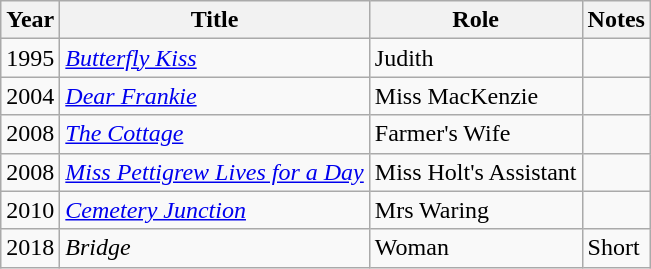<table class="wikitable">
<tr>
<th>Year</th>
<th>Title</th>
<th>Role</th>
<th>Notes</th>
</tr>
<tr>
<td>1995</td>
<td><em><a href='#'>Butterfly Kiss</a></em></td>
<td>Judith</td>
<td></td>
</tr>
<tr>
<td>2004</td>
<td><em><a href='#'>Dear Frankie</a></em></td>
<td>Miss MacKenzie</td>
<td></td>
</tr>
<tr>
<td>2008</td>
<td><em><a href='#'>The Cottage</a></em></td>
<td>Farmer's Wife</td>
<td></td>
</tr>
<tr>
<td>2008</td>
<td><em><a href='#'>Miss Pettigrew Lives for a Day</a></em></td>
<td>Miss Holt's Assistant</td>
<td></td>
</tr>
<tr>
<td>2010</td>
<td><em><a href='#'>Cemetery Junction</a></em></td>
<td>Mrs Waring</td>
<td></td>
</tr>
<tr>
<td>2018</td>
<td><em>Bridge</em></td>
<td>Woman</td>
<td>Short</td>
</tr>
</table>
